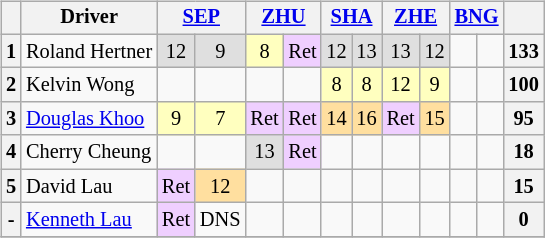<table>
<tr>
<td valign="top"><br><table class="wikitable" align="left" style="font-size: 85%; text-align: center">
<tr valign="top">
<th valign="middle"></th>
<th valign="middle">Driver</th>
<th colspan="2"><a href='#'>SEP</a><br></th>
<th colspan="2"><a href='#'>ZHU</a><br></th>
<th colspan="2"><a href='#'>SHA</a><br></th>
<th colspan="2"><a href='#'>ZHE</a><br></th>
<th colspan="2"><a href='#'>BNG</a><br></th>
<th valign="middle">  </th>
</tr>
<tr>
<th>1</th>
<td align="left"> Roland Hertner</td>
<td style="background:#dfdfdf;">12</td>
<td style="background:#dfdfdf;">9</td>
<td style="background:#ffffbf;">8</td>
<td style="background:#efcfff;">Ret</td>
<td style="background:#dfdfdf;">12</td>
<td style="background:#dfdfdf;">13</td>
<td style="background:#dfdfdf;">13</td>
<td style="background:#dfdfdf;">12</td>
<td></td>
<td></td>
<th>133</th>
</tr>
<tr>
<th>2</th>
<td align="left"> Kelvin Wong</td>
<td></td>
<td></td>
<td></td>
<td></td>
<td style="background:#ffffbf;">8</td>
<td style="background:#ffffbf;">8</td>
<td style="background:#ffffbf;">12</td>
<td style="background:#ffffbf;">9</td>
<td></td>
<td></td>
<th>100</th>
</tr>
<tr>
<th>3</th>
<td align="left"> <a href='#'>Douglas Khoo</a></td>
<td style="background:#ffffbf;">9</td>
<td style="background:#ffffbf;">7</td>
<td style="background:#efcfff;">Ret</td>
<td style="background:#efcfff;">Ret</td>
<td style="background:#ffdf9f;">14</td>
<td style="background:#ffdf9f;">16</td>
<td style="background:#efcfff;">Ret</td>
<td style="background:#ffdf9f;">15</td>
<td></td>
<td></td>
<th>95</th>
</tr>
<tr>
<th>4</th>
<td align="left"> Cherry Cheung</td>
<td></td>
<td></td>
<td style="background:#dfdfdf;">13</td>
<td style="background:#efcfff;">Ret</td>
<td></td>
<td></td>
<td></td>
<td></td>
<td></td>
<td></td>
<th>18</th>
</tr>
<tr>
<th>5</th>
<td align="left"> David Lau</td>
<td style="background:#efcfff;">Ret</td>
<td style="background:#ffdf9f;">12</td>
<td></td>
<td></td>
<td></td>
<td></td>
<td></td>
<td></td>
<td></td>
<td></td>
<th>15</th>
</tr>
<tr>
<th>-</th>
<td align="left"> <a href='#'>Kenneth Lau</a></td>
<td style="background:#efcfff;">Ret</td>
<td>DNS</td>
<td></td>
<td></td>
<td></td>
<td></td>
<td></td>
<td></td>
<td></td>
<td></td>
<th>0</th>
</tr>
<tr>
</tr>
</table>
</td>
<td></td>
</tr>
</table>
